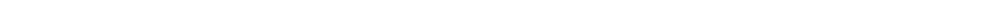<table style="width:66%; text-align:center;">
<tr style="color:white;">
<td style="background:"><strong>1</strong></td>
<td style="background:"><strong>3</strong></td>
<td style="background:"><strong>31</strong></td>
<td style="background:"><strong>1</strong></td>
<td style="background:"><strong>42</strong></td>
</tr>
</table>
